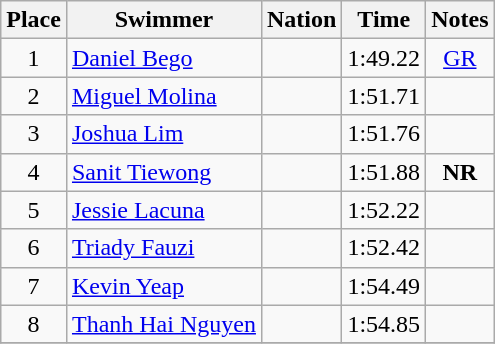<table class="wikitable sortable" style="text-align:center">
<tr>
<th>Place</th>
<th>Swimmer</th>
<th>Nation</th>
<th>Time</th>
<th>Notes</th>
</tr>
<tr>
<td>1</td>
<td align=left><a href='#'>Daniel Bego</a></td>
<td align=left></td>
<td>1:49.22</td>
<td><a href='#'>GR</a></td>
</tr>
<tr>
<td>2</td>
<td align=left><a href='#'>Miguel Molina</a></td>
<td align=left></td>
<td>1:51.71</td>
<td></td>
</tr>
<tr>
<td>3</td>
<td align=left><a href='#'>Joshua Lim</a></td>
<td align=left></td>
<td>1:51.76</td>
<td></td>
</tr>
<tr>
<td>4</td>
<td align=left><a href='#'>Sanit Tiewong</a></td>
<td align=left></td>
<td>1:51.88</td>
<td><strong>NR</strong></td>
</tr>
<tr>
<td>5</td>
<td align=left><a href='#'>Jessie Lacuna</a></td>
<td align=left></td>
<td>1:52.22</td>
<td></td>
</tr>
<tr>
<td>6</td>
<td align=left><a href='#'>Triady Fauzi</a></td>
<td align=left></td>
<td>1:52.42</td>
<td></td>
</tr>
<tr>
<td>7</td>
<td align=left><a href='#'>Kevin Yeap</a></td>
<td align=left></td>
<td>1:54.49</td>
<td></td>
</tr>
<tr>
<td>8</td>
<td align=left><a href='#'>Thanh Hai Nguyen</a></td>
<td align=left></td>
<td>1:54.85</td>
<td></td>
</tr>
<tr>
</tr>
</table>
